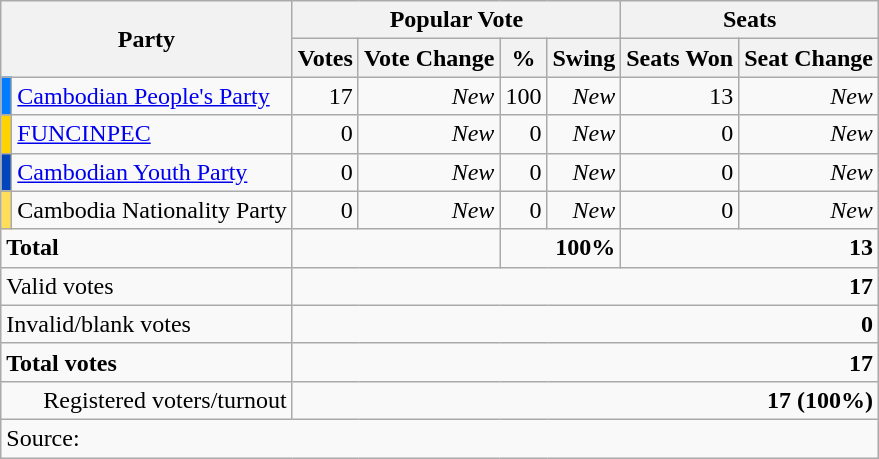<table class="wikitable sortable" style="text-align:right">
<tr>
<th colspan="2" rowspan="2">Party</th>
<th colspan="4">Popular Vote</th>
<th colspan="2">Seats</th>
</tr>
<tr>
<th>Votes</th>
<th>Vote Change</th>
<th>%</th>
<th>Swing</th>
<th>Seats Won</th>
<th>Seat Change</th>
</tr>
<tr>
<td bgcolor="#037DFF"></td>
<td align="left"><a href='#'>Cambodian People's Party</a></td>
<td>17</td>
<td><em>New</em></td>
<td>100</td>
<td><em>New</em></td>
<td>13</td>
<td><em>New</em></td>
</tr>
<tr>
<td bgcolor="#FFD200"></td>
<td align="left"><a href='#'>FUNCINPEC</a></td>
<td>0</td>
<td><em>New</em></td>
<td>0</td>
<td><em>New</em></td>
<td>0</td>
<td><em>New</em></td>
</tr>
<tr>
<td bgcolor="#0045bc"></td>
<td align="left"><a href='#'>Cambodian Youth Party</a></td>
<td>0</td>
<td><em>New</em></td>
<td>0</td>
<td><em>New</em></td>
<td>0</td>
<td><em>New</em></td>
</tr>
<tr>
<td bgcolor="#FFDE59"></td>
<td align="left">Cambodia Nationality Party</td>
<td>0</td>
<td><em>New</em></td>
<td>0</td>
<td><em>New</em></td>
<td>0</td>
<td><em>New</em></td>
</tr>
<tr>
<td colspan="2" style="text-align:left;"><strong>Total</strong></td>
<td colspan="2"></td>
<td colspan="2"><strong>100%</strong></td>
<td colspan="2"><strong>13</strong></td>
</tr>
<tr>
<td colspan="2" style="text-align:left;">Valid votes</td>
<td colspan="6"><strong>17</strong></td>
</tr>
<tr>
<td colspan="2" style="text-align:left;">Invalid/blank votes</td>
<td colspan="6"><strong>0</strong></td>
</tr>
<tr>
<td colspan="2" style="text-align:left;"><strong>Total votes</strong></td>
<td colspan="6"><strong>17</strong></td>
</tr>
<tr>
<td colspan="2">Registered voters/turnout</td>
<td colspan="6"><strong>17 (100%)</strong></td>
</tr>
<tr>
<td colspan="8" style="text-align:left;">Source: </td>
</tr>
</table>
